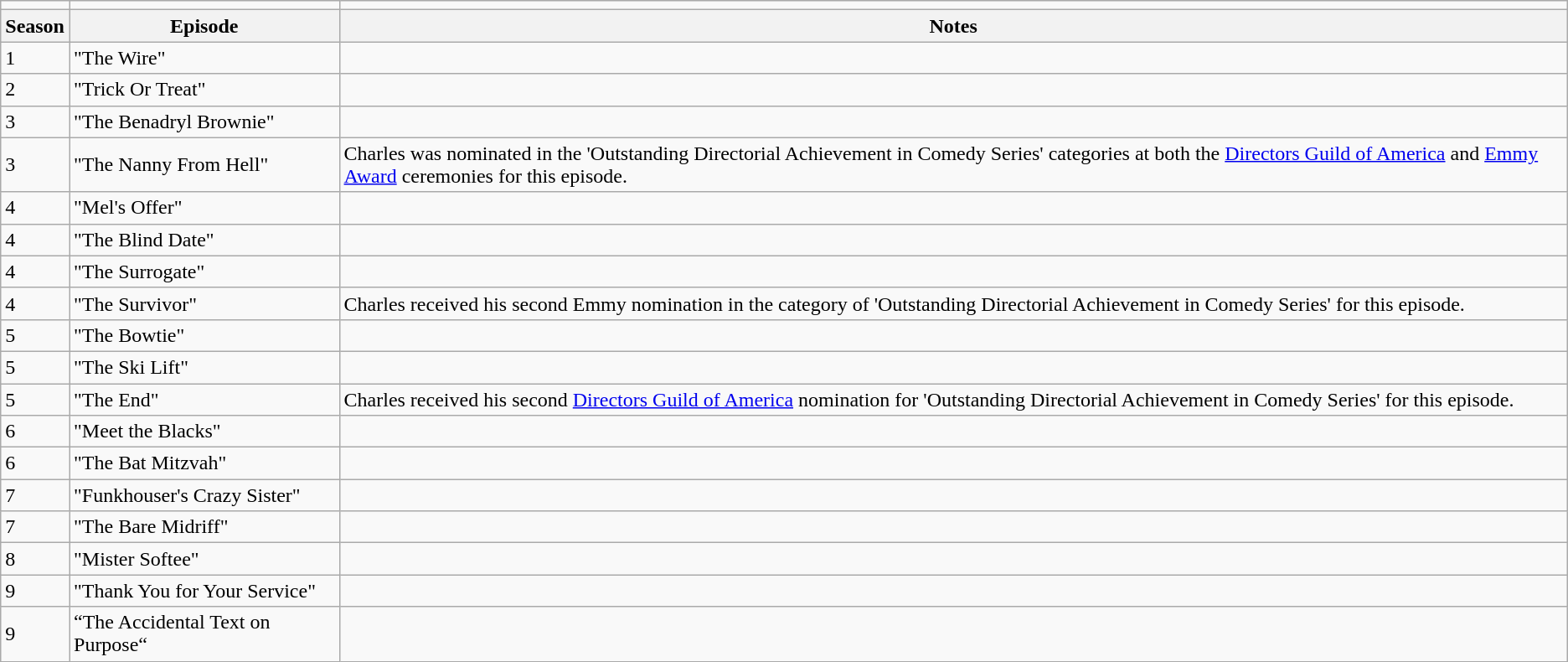<table class="wikitable">
<tr>
<td></td>
<td></td>
<td></td>
</tr>
<tr>
<th>Season</th>
<th>Episode</th>
<th>Notes</th>
</tr>
<tr>
<td>1</td>
<td style=white-space:nowrap>"The Wire"</td>
<td></td>
</tr>
<tr>
<td>2</td>
<td>"Trick Or Treat"</td>
<td></td>
</tr>
<tr>
<td>3</td>
<td style=white-space:nowrap>"The Benadryl Brownie"</td>
<td></td>
</tr>
<tr>
<td>3</td>
<td>"The Nanny From Hell"</td>
<td>Charles was nominated in the 'Outstanding Directorial Achievement in Comedy Series' categories at both the <a href='#'>Directors Guild of America</a> and <a href='#'>Emmy Award</a> ceremonies for this episode.</td>
</tr>
<tr>
<td>4</td>
<td>"Mel's Offer"</td>
<td></td>
</tr>
<tr>
<td>4</td>
<td>"The Blind Date"</td>
<td></td>
</tr>
<tr>
<td>4</td>
<td>"The Surrogate"</td>
<td></td>
</tr>
<tr>
<td>4</td>
<td>"The Survivor"</td>
<td>Charles received his second Emmy nomination in the category of 'Outstanding Directorial Achievement in Comedy Series' for this episode.</td>
</tr>
<tr>
<td>5</td>
<td>"The Bowtie"</td>
<td></td>
</tr>
<tr>
<td>5</td>
<td>"The Ski Lift"</td>
<td></td>
</tr>
<tr>
<td>5</td>
<td>"The End"</td>
<td>Charles received his second <a href='#'>Directors Guild of America</a> nomination for 'Outstanding Directorial Achievement in Comedy Series' for this episode.</td>
</tr>
<tr>
<td>6</td>
<td>"Meet the Blacks"</td>
<td></td>
</tr>
<tr>
<td>6</td>
<td>"The Bat Mitzvah"</td>
<td></td>
</tr>
<tr>
<td>7</td>
<td>"Funkhouser's Crazy Sister"</td>
<td></td>
</tr>
<tr>
<td>7</td>
<td>"The Bare Midriff"</td>
<td></td>
</tr>
<tr>
<td>8</td>
<td>"Mister Softee"</td>
<td></td>
</tr>
<tr>
<td>9</td>
<td>"Thank You for Your Service"</td>
<td></td>
</tr>
<tr>
<td>9</td>
<td>“The Accidental Text on Purpose“</td>
<td></td>
</tr>
</table>
